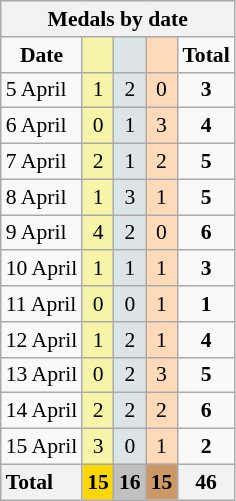<table class="wikitable" style="text-align:center;font-size:90%">
<tr style="background:#efefef;">
<th colspan=7>Medals by date</th>
</tr>
<tr>
<td><strong>Date</strong></td>
<td bgcolor=#f7f6a8></td>
<td bgcolor=#dce5e5></td>
<td bgcolor=#ffdab9></td>
<td><strong>Total</strong></td>
</tr>
<tr>
<td style="text-align:left;">5 April</td>
<td style="background:#F7F6A8;">1</td>
<td style="background:#DCE5E5;">2</td>
<td style="background:#FFDAB9;">0</td>
<td><strong>3</strong></td>
</tr>
<tr>
<td style="text-align:left;">6 April</td>
<td style="background:#F7F6A8;">0</td>
<td style="background:#DCE5E5;">1</td>
<td style="background:#FFDAB9;">3</td>
<td><strong>4</strong></td>
</tr>
<tr>
<td style="text-align:left;">7 April</td>
<td style="background:#F7F6A8;">2</td>
<td style="background:#DCE5E5;">1</td>
<td style="background:#FFDAB9;">2</td>
<td><strong>5</strong></td>
</tr>
<tr>
<td style="text-align:left;">8 April</td>
<td style="background:#F7F6A8;">1</td>
<td style="background:#DCE5E5;">3</td>
<td style="background:#FFDAB9;">1</td>
<td><strong>5</strong></td>
</tr>
<tr>
<td style="text-align:left;">9 April</td>
<td style="background:#F7F6A8;">4</td>
<td style="background:#DCE5E5;">2</td>
<td style="background:#FFDAB9;">0</td>
<td><strong>6</strong></td>
</tr>
<tr>
<td style="text-align:left;">10 April</td>
<td style="background:#F7F6A8;">1</td>
<td style="background:#DCE5E5;">1</td>
<td style="background:#FFDAB9;">1</td>
<td><strong>3</strong></td>
</tr>
<tr>
<td style="text-align:left;">11 April</td>
<td style="background:#F7F6A8;">0</td>
<td style="background:#DCE5E5;">0</td>
<td style="background:#FFDAB9;">1</td>
<td><strong>1</strong></td>
</tr>
<tr>
<td style="text-align:left;">12 April</td>
<td style="background:#F7F6A8;">1</td>
<td style="background:#DCE5E5;">2</td>
<td style="background:#FFDAB9;">1</td>
<td><strong>4</strong></td>
</tr>
<tr>
<td style="text-align:left;">13 April</td>
<td style="background:#F7F6A8;">0</td>
<td style="background:#DCE5E5;">2</td>
<td style="background:#FFDAB9;">3</td>
<td><strong>5</strong></td>
</tr>
<tr>
<td style="text-align:left;">14 April</td>
<td style="background:#F7F6A8;">2</td>
<td style="background:#DCE5E5;">2</td>
<td style="background:#FFDAB9;">2</td>
<td><strong>6</strong></td>
</tr>
<tr>
<td style="text-align:left;">15 April</td>
<td style="background:#F7F6A8;">3</td>
<td style="background:#DCE5E5;">0</td>
<td style="background:#FFDAB9;">1</td>
<td><strong>2</strong></td>
</tr>
<tr>
<th style="text-align:left;">Total</th>
<th style="background:gold;">15</th>
<th style="background:silver;">16</th>
<th style="background:#c96;">15</th>
<th>46</th>
</tr>
</table>
